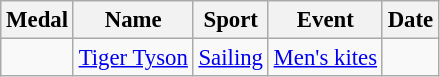<table class="wikitable sortable" style="font-size:95%">
<tr>
<th>Medal</th>
<th>Name</th>
<th>Sport</th>
<th>Event</th>
<th>Date</th>
</tr>
<tr>
<td></td>
<td><a href='#'>Tiger Tyson</a></td>
<td><a href='#'>Sailing</a></td>
<td><a href='#'>Men's kites</a></td>
<td></td>
</tr>
</table>
